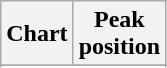<table class="wikitable floatright">
<tr>
<th>Chart</th>
<th>Peak<br>position</th>
</tr>
<tr>
</tr>
<tr>
</tr>
<tr>
</tr>
</table>
